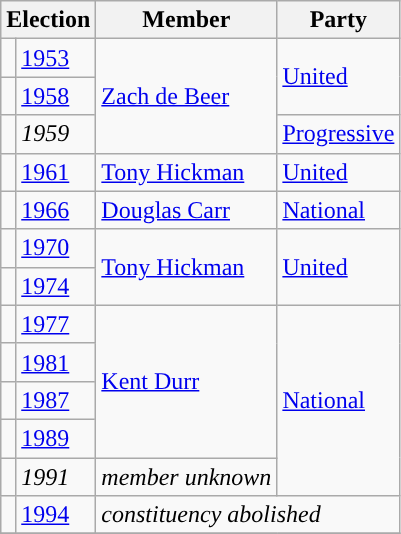<table class="wikitable">
<tr>
<th colspan="2">Election</th>
<th>Member</th>
<th>Party</th>
</tr>
<tr>
<td style="background-color: "></td>
<td><a href='#'>1953</a></td>
<td rowspan="3"><a href='#'>Zach de Beer</a></td>
<td rowspan="2"><a href='#'>United</a></td>
</tr>
<tr>
<td style="background-color: "></td>
<td><a href='#'>1958</a></td>
</tr>
<tr>
<td style="background-color: "></td>
<td><em>1959</em></td>
<td><a href='#'>Progressive</a></td>
</tr>
<tr>
<td style="background-color: "></td>
<td><a href='#'>1961</a></td>
<td><a href='#'>Tony Hickman</a></td>
<td><a href='#'>United</a></td>
</tr>
<tr>
<td style="background-color: "></td>
<td><a href='#'>1966</a></td>
<td><a href='#'>Douglas Carr</a></td>
<td><a href='#'>National</a></td>
</tr>
<tr>
<td style="background-color: "></td>
<td><a href='#'>1970</a></td>
<td rowspan="2"><a href='#'>Tony Hickman</a></td>
<td rowspan="2"><a href='#'>United</a></td>
</tr>
<tr>
<td style="background-color: "></td>
<td><a href='#'>1974</a></td>
</tr>
<tr>
<td style="background-color: "></td>
<td><a href='#'>1977</a></td>
<td rowspan="4"><a href='#'>Kent Durr</a></td>
<td rowspan="5"><a href='#'>National</a></td>
</tr>
<tr>
<td style="background-color: "></td>
<td><a href='#'>1981</a></td>
</tr>
<tr>
<td style="background-color: "></td>
<td><a href='#'>1987</a></td>
</tr>
<tr>
<td style="background-color: "></td>
<td><a href='#'>1989</a></td>
</tr>
<tr>
<td style="background-color: "></td>
<td><em>1991</em></td>
<td><em>member unknown</em></td>
</tr>
<tr>
<td style="background-color: "></td>
<td><a href='#'>1994</a></td>
<td colspan="2"><em>constituency abolished</em></td>
</tr>
<tr>
</tr>
</table>
